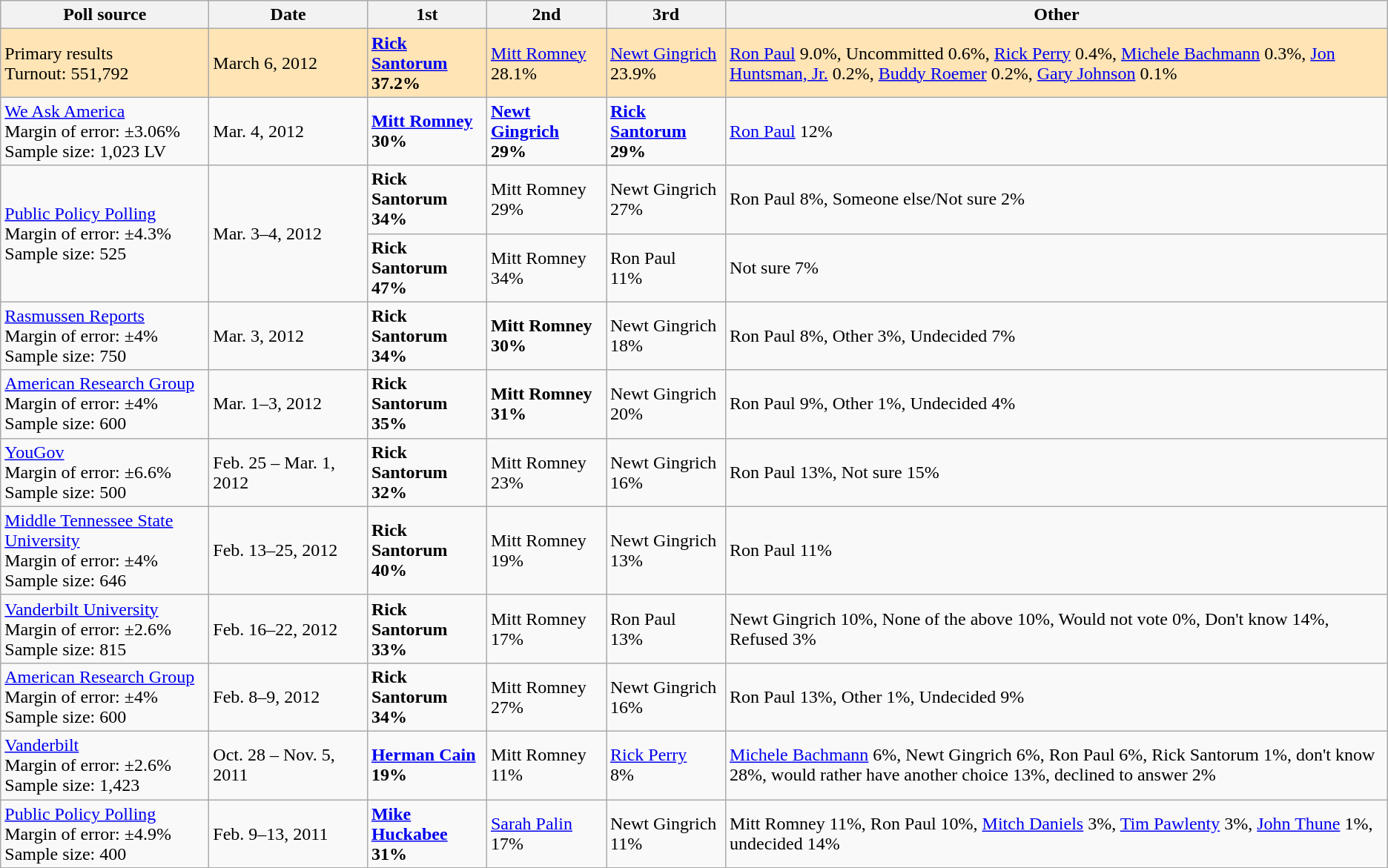<table class="wikitable">
<tr>
<th style="width:180px;">Poll source</th>
<th style="width:135px;">Date</th>
<th style="width:100px;">1st</th>
<th style="width:100px;">2nd</th>
<th style="width:100px;">3rd</th>
<th>Other</th>
</tr>
<tr style="background:Moccasin;">
<td>Primary results<br>Turnout: 551,792</td>
<td>March 6, 2012</td>
<td><strong><a href='#'>Rick Santorum</a> 37.2% </strong></td>
<td><a href='#'>Mitt Romney</a><br>28.1%</td>
<td><a href='#'>Newt Gingrich</a><br>23.9%</td>
<td><a href='#'>Ron Paul</a> 9.0%, Uncommitted 0.6%, <a href='#'>Rick Perry</a> 0.4%, <a href='#'>Michele Bachmann</a> 0.3%, <a href='#'>Jon Huntsman, Jr.</a> 0.2%, <a href='#'>Buddy Roemer</a> 0.2%, <a href='#'>Gary Johnson</a> 0.1%</td>
</tr>
<tr>
<td><a href='#'>We Ask America</a><br>Margin of error: ±3.06%
<br>Sample size: 1,023 LV</td>
<td>Mar. 4, 2012</td>
<td><strong><a href='#'>Mitt Romney</a><br>30%</strong></td>
<td><strong><a href='#'>Newt Gingrich</a><br>29%</strong></td>
<td><strong><a href='#'>Rick Santorum</a><br>29%</strong></td>
<td><a href='#'>Ron Paul</a> 12%</td>
</tr>
<tr>
<td rowspan=2><a href='#'>Public Policy Polling</a><br>Margin of error: ±4.3%
<br>Sample size: 525</td>
<td rowspan=2>Mar. 3–4, 2012</td>
<td><strong>Rick Santorum<br> 34%</strong></td>
<td>Mitt Romney<br> 29%</td>
<td>Newt Gingrich<br> 27%</td>
<td>Ron Paul 8%, Someone else/Not sure 2%</td>
</tr>
<tr>
<td><strong>Rick Santorum<br>47%</strong></td>
<td>Mitt Romney<br>34%</td>
<td>Ron Paul<br>11%</td>
<td>Not sure 7%</td>
</tr>
<tr>
<td><a href='#'>Rasmussen Reports</a><br>Margin of error: ±4%
<br>Sample size: 750</td>
<td>Mar. 3, 2012</td>
<td><strong>Rick Santorum<br>34%</strong></td>
<td><strong>Mitt Romney<br>30%</strong></td>
<td>Newt Gingrich<br>18%</td>
<td>Ron Paul 8%, Other 3%, Undecided 7%</td>
</tr>
<tr>
<td><a href='#'>American Research Group</a><br>Margin of error: ±4%
<br>Sample size: 600</td>
<td>Mar. 1–3, 2012</td>
<td><strong>Rick Santorum<br>35%</strong></td>
<td><strong>Mitt Romney<br>31%</strong></td>
<td>Newt Gingrich<br>20%</td>
<td>Ron Paul 9%, Other 1%, Undecided 4%</td>
</tr>
<tr>
<td><a href='#'>YouGov</a><br>Margin of error: ±6.6%
<br>Sample size: 500</td>
<td>Feb. 25 – Mar. 1, 2012</td>
<td><strong>Rick Santorum<br>32%</strong></td>
<td>Mitt Romney<br>23%</td>
<td>Newt Gingrich<br>16%</td>
<td>Ron Paul 13%, Not sure 15%</td>
</tr>
<tr>
<td><a href='#'>Middle Tennessee State University</a><br>Margin of error: ±4%
<br>Sample size: 646</td>
<td>Feb. 13–25, 2012</td>
<td><strong>Rick Santorum<br>40%</strong></td>
<td>Mitt Romney<br>19%</td>
<td>Newt Gingrich<br>13%</td>
<td>Ron Paul 11%</td>
</tr>
<tr>
<td><a href='#'>Vanderbilt University</a><br>Margin of error: ±2.6%
<br>Sample size: 815</td>
<td>Feb. 16–22, 2012</td>
<td><strong>Rick Santorum<br>33%</strong></td>
<td>Mitt Romney<br>17%</td>
<td>Ron Paul<br>13%</td>
<td>Newt Gingrich 10%, None of the above 10%, Would not vote 0%, Don't know 14%, Refused 3%</td>
</tr>
<tr>
<td><a href='#'>American Research Group</a><br>Margin of error: ±4%
<br>Sample size: 600</td>
<td>Feb. 8–9, 2012</td>
<td><strong>Rick Santorum<br>34%</strong></td>
<td>Mitt Romney<br>27%</td>
<td>Newt Gingrich<br>16%</td>
<td>Ron Paul 13%, Other 1%, Undecided 9%</td>
</tr>
<tr>
<td><a href='#'>Vanderbilt</a><br>Margin of error: ±2.6%
<br>Sample size: 1,423</td>
<td>Oct. 28 – Nov. 5, 2011</td>
<td><strong><a href='#'>Herman Cain</a><br> 19%</strong></td>
<td>Mitt Romney<br> 11%</td>
<td><a href='#'>Rick Perry</a><br> 8%</td>
<td><a href='#'>Michele Bachmann</a> 6%, Newt Gingrich 6%, Ron Paul 6%, Rick Santorum 1%, don't know 28%, would rather have another choice 13%, declined to answer 2%</td>
</tr>
<tr>
<td><a href='#'>Public Policy Polling</a><br>Margin of error: ±4.9%
<br>Sample size: 400</td>
<td>Feb. 9–13, 2011</td>
<td><strong><a href='#'>Mike Huckabee</a><br> 31%</strong></td>
<td><a href='#'>Sarah Palin</a><br> 17%</td>
<td>Newt Gingrich<br> 11%</td>
<td>Mitt Romney 11%, Ron Paul 10%, <a href='#'>Mitch Daniels</a> 3%, <a href='#'>Tim Pawlenty</a> 3%, <a href='#'>John Thune</a> 1%, undecided 14%</td>
</tr>
</table>
